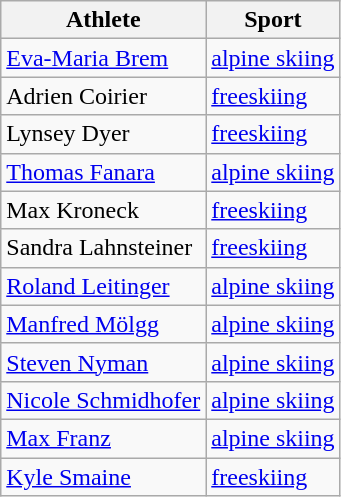<table class="wikitable sortable">
<tr class="hintergrundfarbe5">
<th>Athlete</th>
<th>Sport</th>
</tr>
<tr>
<td><a href='#'>Eva-Maria Brem</a></td>
<td><a href='#'>alpine skiing</a></td>
</tr>
<tr>
<td>Adrien Coirier</td>
<td><a href='#'>freeskiing</a></td>
</tr>
<tr>
<td>Lynsey Dyer</td>
<td><a href='#'>freeskiing</a></td>
</tr>
<tr>
<td><a href='#'>Thomas Fanara</a></td>
<td><a href='#'>alpine skiing</a></td>
</tr>
<tr>
<td>Max Kroneck</td>
<td><a href='#'>freeskiing</a></td>
</tr>
<tr>
<td>Sandra Lahnsteiner</td>
<td><a href='#'>freeskiing</a></td>
</tr>
<tr>
<td><a href='#'>Roland Leitinger</a></td>
<td><a href='#'>alpine skiing</a></td>
</tr>
<tr>
<td><a href='#'>Manfred Mölgg</a></td>
<td><a href='#'>alpine skiing</a></td>
</tr>
<tr>
<td><a href='#'>Steven Nyman</a></td>
<td><a href='#'>alpine skiing</a></td>
</tr>
<tr>
<td><a href='#'>Nicole Schmidhofer</a></td>
<td><a href='#'>alpine skiing</a></td>
</tr>
<tr>
<td><a href='#'>Max Franz</a></td>
<td><a href='#'>alpine skiing</a></td>
</tr>
<tr>
<td><a href='#'>Kyle Smaine</a></td>
<td><a href='#'>freeskiing</a></td>
</tr>
</table>
